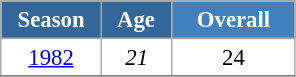<table class="wikitable" style="font-size:95%; text-align:center; border:grey solid 1px; border-collapse:collapse; background:#ffffff;">
<tr>
<th style="background-color:#369; color:white; width:60px;"> Season </th>
<th style="background-color:#369; color:white; width:40px;"> Age </th>
<th style="background-color:#4180be; color:white; width:75px;">Overall</th>
</tr>
<tr>
<td><a href='#'>1982</a></td>
<td><em>21</em></td>
<td>24</td>
</tr>
<tr>
</tr>
</table>
